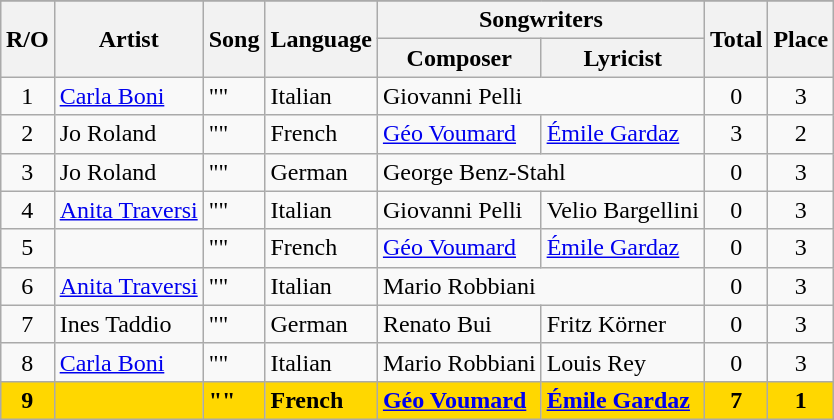<table class="sortable wikitable" style="margin: 1em auto 1em auto; text-align:center">
<tr>
</tr>
<tr>
<th rowspan="2">R/O</th>
<th rowspan="2">Artist</th>
<th rowspan="2">Song</th>
<th rowspan="2">Language</th>
<th colspan="2">Songwriters</th>
<th rowspan="2">Total</th>
<th rowspan="2">Place</th>
</tr>
<tr>
<th>Composer</th>
<th>Lyricist</th>
</tr>
<tr>
<td>1</td>
<td align="left"><a href='#'>Carla Boni</a></td>
<td align="left">""</td>
<td align="left">Italian</td>
<td align="left" colspan="2">Giovanni Pelli</td>
<td>0</td>
<td>3</td>
</tr>
<tr>
<td>2</td>
<td align="left">Jo Roland</td>
<td align="left">""</td>
<td align="left">French</td>
<td align="left"><a href='#'>Géo Voumard</a></td>
<td align="left"><a href='#'>Émile Gardaz</a></td>
<td>3</td>
<td>2</td>
</tr>
<tr>
<td>3</td>
<td align="left">Jo Roland</td>
<td align="left">""</td>
<td align="left">German</td>
<td align="left" colspan="2">George Benz-Stahl</td>
<td>0</td>
<td>3</td>
</tr>
<tr>
<td>4</td>
<td align="left"><a href='#'>Anita Traversi</a></td>
<td align="left">""</td>
<td align="left">Italian</td>
<td align="left">Giovanni Pelli</td>
<td align="left">Velio Bargellini</td>
<td>0</td>
<td>3</td>
</tr>
<tr>
<td>5</td>
<td align="left"></td>
<td align="left">""</td>
<td align="left">French</td>
<td align="left"><a href='#'>Géo Voumard</a></td>
<td align="left"><a href='#'>Émile Gardaz</a></td>
<td>0</td>
<td>3</td>
</tr>
<tr>
<td>6</td>
<td align="left"><a href='#'>Anita Traversi</a></td>
<td align="left">""</td>
<td align="left">Italian</td>
<td align="left" colspan="2">Mario Robbiani</td>
<td>0</td>
<td>3</td>
</tr>
<tr>
<td>7</td>
<td align="left">Ines Taddio</td>
<td align="left">""</td>
<td align="left">German</td>
<td align="left">Renato Bui</td>
<td align="left">Fritz Körner</td>
<td>0</td>
<td>3</td>
</tr>
<tr>
<td>8</td>
<td align="left"><a href='#'>Carla Boni</a></td>
<td align="left">""</td>
<td align="left">Italian</td>
<td align="left">Mario Robbiani</td>
<td align="left">Louis Rey</td>
<td>0</td>
<td>3</td>
</tr>
<tr style="font-weight:bold; background:gold;">
<td>9</td>
<td align="left"></td>
<td align="left">""</td>
<td align="left">French</td>
<td align="left"><a href='#'>Géo Voumard</a></td>
<td align="left"><a href='#'>Émile Gardaz</a></td>
<td>7</td>
<td>1</td>
</tr>
</table>
